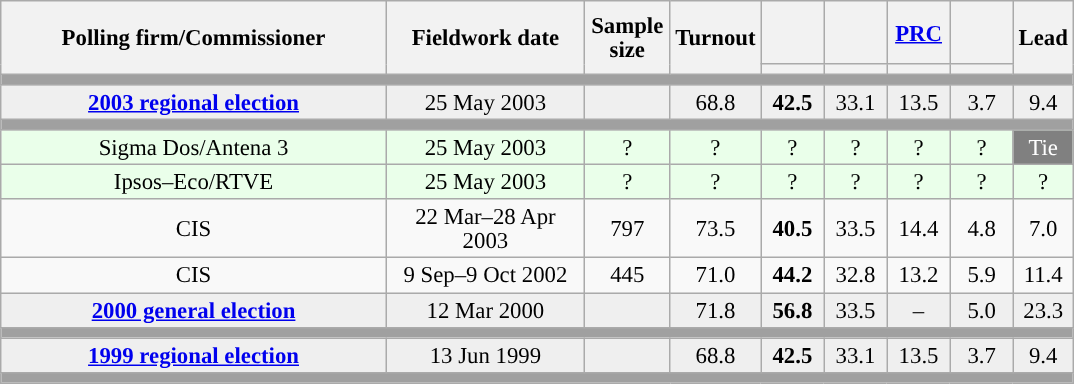<table class="wikitable collapsible collapsed" style="text-align:center; font-size:95%; line-height:16px;">
<tr style="height:42px;">
<th style="width:250px;" rowspan="2">Polling firm/Commissioner</th>
<th style="width:125px;" rowspan="2">Fieldwork date</th>
<th style="width:50px;" rowspan="2">Sample size</th>
<th style="width:45px;" rowspan="2">Turnout</th>
<th style="width:35px;"></th>
<th style="width:35px;"></th>
<th style="width:35px;"><a href='#'>PRC</a></th>
<th style="width:35px;"></th>
<th style="width:30px;" rowspan="2">Lead</th>
</tr>
<tr>
<th style="color:inherit;background:"></th>
<th style="color:inherit;background:"></th>
<th style="color:inherit;background:"></th>
<th style="color:inherit;background:"></th>
</tr>
<tr>
<td colspan="9" style="background:#A0A0A0"></td>
</tr>
<tr style="background:#EFEFEF;">
<td><strong><a href='#'>2003 regional election</a></strong></td>
<td>25 May 2003</td>
<td></td>
<td>68.8</td>
<td><strong>42.5</strong><br></td>
<td>33.1<br></td>
<td>13.5<br></td>
<td>3.7<br></td>
<td style="background:">9.4</td>
</tr>
<tr>
<td colspan="9" style="background:#A0A0A0"></td>
</tr>
<tr style="background:#EAFFEA;">
<td>Sigma Dos/Antena 3</td>
<td>25 May 2003</td>
<td>?</td>
<td>?</td>
<td>?<br></td>
<td>?<br></td>
<td>?<br></td>
<td>?<br></td>
<td style="background:gray; color:white;">Tie</td>
</tr>
<tr style="background:#EAFFEA;">
<td>Ipsos–Eco/RTVE</td>
<td>25 May 2003</td>
<td>?</td>
<td>?</td>
<td>?<br></td>
<td>?<br></td>
<td>?<br></td>
<td>?<br></td>
<td style="background:">?</td>
</tr>
<tr>
<td>CIS</td>
<td>22 Mar–28 Apr 2003</td>
<td>797</td>
<td>73.5</td>
<td><strong>40.5</strong><br></td>
<td>33.5<br></td>
<td>14.4<br></td>
<td>4.8<br></td>
<td style="background:">7.0</td>
</tr>
<tr>
<td>CIS</td>
<td>9 Sep–9 Oct 2002</td>
<td>445</td>
<td>71.0</td>
<td><strong>44.2</strong></td>
<td>32.8</td>
<td>13.2</td>
<td>5.9</td>
<td style="background:">11.4</td>
</tr>
<tr style="background:#EFEFEF;">
<td><strong><a href='#'>2000 general election</a></strong></td>
<td>12 Mar 2000</td>
<td></td>
<td>71.8</td>
<td><strong>56.8</strong><br></td>
<td>33.5<br></td>
<td>–</td>
<td>5.0<br></td>
<td style="background:">23.3</td>
</tr>
<tr>
<td colspan="9" style="background:#A0A0A0"></td>
</tr>
<tr style="background:#EFEFEF;">
<td><strong><a href='#'>1999 regional election</a></strong></td>
<td>13 Jun 1999</td>
<td></td>
<td>68.8</td>
<td><strong>42.5</strong><br></td>
<td>33.1<br></td>
<td>13.5<br></td>
<td>3.7<br></td>
<td style="background:">9.4</td>
</tr>
<tr>
<td colspan="9" style="background:#A0A0A0"></td>
</tr>
</table>
